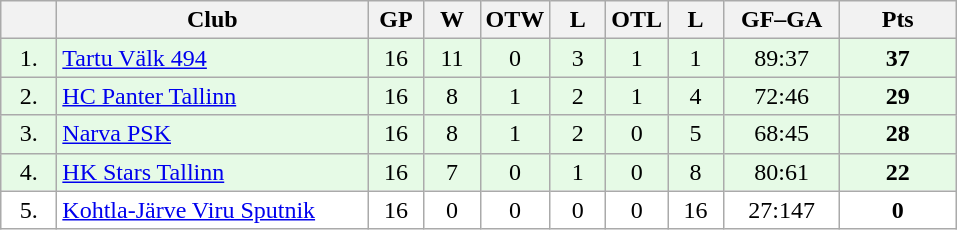<table class="wikitable">
<tr>
<th width="30"></th>
<th width="200">Club</th>
<th width="30">GP</th>
<th width="30">W</th>
<th width="30">OTW</th>
<th width="30">L</th>
<th width="30">OTL</th>
<th width="30">L</th>
<th width="70">GF–GA</th>
<th width="70">Pts</th>
</tr>
<tr bgcolor="#e6fae6" align="center">
<td>1.</td>
<td align="left"><a href='#'>Tartu Välk 494</a></td>
<td>16</td>
<td>11</td>
<td>0</td>
<td>3</td>
<td>1</td>
<td>1</td>
<td>89:37</td>
<td><strong>37</strong></td>
</tr>
<tr bgcolor="#e6fae6" align="center">
<td>2.</td>
<td align="left"><a href='#'>HC Panter Tallinn</a></td>
<td>16</td>
<td>8</td>
<td>1</td>
<td>2</td>
<td>1</td>
<td>4</td>
<td>72:46</td>
<td><strong>29</strong></td>
</tr>
<tr bgcolor="#e6fae6" align="center">
<td>3.</td>
<td align="left"><a href='#'>Narva PSK</a></td>
<td>16</td>
<td>8</td>
<td>1</td>
<td>2</td>
<td>0</td>
<td>5</td>
<td>68:45</td>
<td><strong>28</strong></td>
</tr>
<tr bgcolor="#e6fae6" align="center">
<td>4.</td>
<td align="left"><a href='#'>HK Stars Tallinn</a></td>
<td>16</td>
<td>7</td>
<td>0</td>
<td>1</td>
<td>0</td>
<td>8</td>
<td>80:61</td>
<td><strong>22</strong></td>
</tr>
<tr bgcolor="#FFFFFF" align="center">
<td>5.</td>
<td align="left"><a href='#'>Kohtla-Järve Viru Sputnik</a></td>
<td>16</td>
<td>0</td>
<td>0</td>
<td>0</td>
<td>0</td>
<td>16</td>
<td>27:147</td>
<td><strong>0</strong></td>
</tr>
</table>
